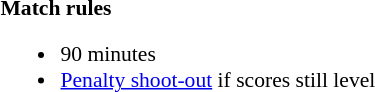<table width=100% style="font-size:90%">
<tr>
<td style="width:60%; vertical-align:top;"><br><strong>Match rules</strong><ul><li>90 minutes</li><li><a href='#'>Penalty shoot-out</a> if scores still level</li></ul></td>
</tr>
</table>
